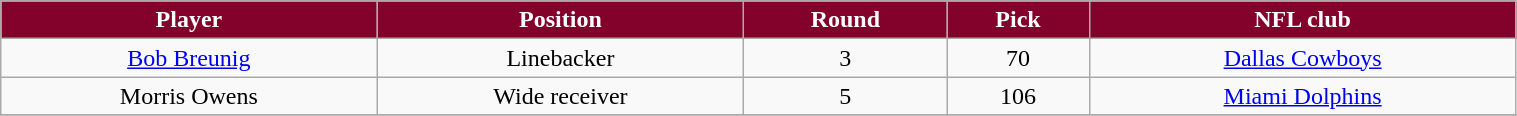<table class="wikitable" width="80%">
<tr align="center"  style="background:#82022c;color:#FFFFFF;">
<td><strong>Player</strong></td>
<td><strong>Position</strong></td>
<td><strong>Round</strong></td>
<td><strong>Pick</strong></td>
<td><strong>NFL club</strong></td>
</tr>
<tr align="center" bgcolor="">
<td><a href='#'>Bob Breunig</a></td>
<td>Linebacker</td>
<td>3</td>
<td>70</td>
<td><a href='#'>Dallas Cowboys</a></td>
</tr>
<tr align="center" bgcolor="">
<td>Morris Owens</td>
<td>Wide receiver</td>
<td>5</td>
<td>106</td>
<td><a href='#'>Miami Dolphins</a></td>
</tr>
<tr align="center" bgcolor="">
</tr>
</table>
